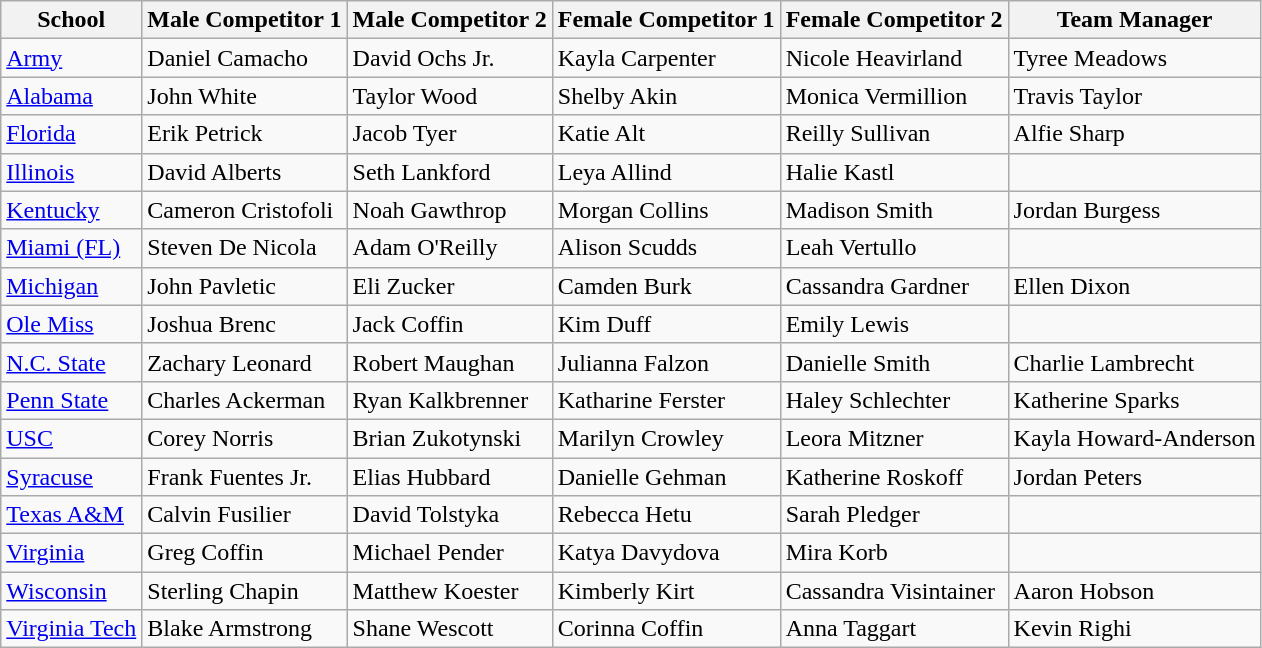<table class="wikitable">
<tr>
<th>School</th>
<th>Male Competitor 1</th>
<th>Male Competitor 2</th>
<th>Female Competitor 1</th>
<th>Female Competitor 2</th>
<th>Team Manager</th>
</tr>
<tr>
<td><a href='#'>Army</a></td>
<td>Daniel Camacho</td>
<td>David Ochs Jr.</td>
<td>Kayla Carpenter</td>
<td>Nicole Heavirland</td>
<td>Tyree Meadows</td>
</tr>
<tr>
<td><a href='#'>Alabama</a></td>
<td>John White</td>
<td>Taylor Wood</td>
<td>Shelby Akin</td>
<td>Monica Vermillion</td>
<td>Travis Taylor</td>
</tr>
<tr>
<td><a href='#'>Florida</a></td>
<td>Erik Petrick</td>
<td>Jacob Tyer</td>
<td>Katie Alt</td>
<td>Reilly Sullivan</td>
<td>Alfie Sharp</td>
</tr>
<tr>
<td><a href='#'>Illinois</a></td>
<td>David Alberts</td>
<td>Seth Lankford</td>
<td>Leya Allind</td>
<td>Halie Kastl</td>
<td></td>
</tr>
<tr>
<td><a href='#'>Kentucky</a></td>
<td>Cameron Cristofoli</td>
<td>Noah Gawthrop</td>
<td>Morgan Collins</td>
<td>Madison Smith</td>
<td>Jordan Burgess</td>
</tr>
<tr>
<td><a href='#'>Miami (FL)</a></td>
<td>Steven De Nicola</td>
<td>Adam O'Reilly</td>
<td>Alison Scudds</td>
<td>Leah Vertullo</td>
<td></td>
</tr>
<tr>
<td><a href='#'>Michigan</a></td>
<td>John Pavletic</td>
<td>Eli Zucker</td>
<td>Camden Burk</td>
<td>Cassandra Gardner</td>
<td>Ellen Dixon</td>
</tr>
<tr>
<td><a href='#'>Ole Miss</a></td>
<td>Joshua Brenc</td>
<td>Jack Coffin</td>
<td>Kim Duff</td>
<td>Emily Lewis</td>
<td></td>
</tr>
<tr>
<td><a href='#'>N.C. State</a></td>
<td>Zachary Leonard</td>
<td>Robert Maughan</td>
<td>Julianna Falzon</td>
<td>Danielle Smith</td>
<td>Charlie Lambrecht</td>
</tr>
<tr>
<td><a href='#'>Penn State</a></td>
<td>Charles Ackerman</td>
<td>Ryan Kalkbrenner</td>
<td>Katharine Ferster</td>
<td>Haley Schlechter</td>
<td>Katherine Sparks</td>
</tr>
<tr>
<td><a href='#'>USC</a></td>
<td>Corey Norris</td>
<td>Brian Zukotynski</td>
<td>Marilyn Crowley</td>
<td>Leora Mitzner</td>
<td>Kayla Howard-Anderson</td>
</tr>
<tr>
<td><a href='#'>Syracuse</a></td>
<td>Frank Fuentes Jr.</td>
<td>Elias Hubbard</td>
<td>Danielle Gehman</td>
<td>Katherine Roskoff</td>
<td>Jordan Peters</td>
</tr>
<tr>
<td><a href='#'>Texas A&M</a></td>
<td>Calvin Fusilier</td>
<td>David Tolstyka</td>
<td>Rebecca Hetu</td>
<td>Sarah Pledger</td>
<td></td>
</tr>
<tr>
<td><a href='#'>Virginia</a></td>
<td>Greg Coffin</td>
<td>Michael Pender</td>
<td>Katya Davydova</td>
<td>Mira Korb</td>
<td></td>
</tr>
<tr>
<td><a href='#'>Wisconsin</a></td>
<td>Sterling Chapin</td>
<td>Matthew Koester</td>
<td>Kimberly Kirt</td>
<td>Cassandra Visintainer</td>
<td>Aaron Hobson</td>
</tr>
<tr>
<td><a href='#'>Virginia Tech</a></td>
<td>Blake Armstrong</td>
<td>Shane Wescott</td>
<td>Corinna Coffin</td>
<td>Anna Taggart</td>
<td>Kevin Righi</td>
</tr>
</table>
